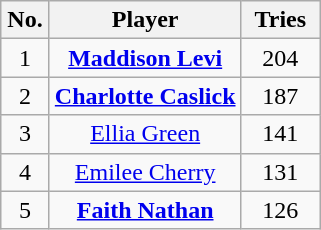<table class="wikitable sortable" style="text-align:center">
<tr>
<th width="25">No.</th>
<th>Player</th>
<th width="45">Tries</th>
</tr>
<tr>
<td>1</td>
<td><strong><a href='#'>Maddison Levi</a></strong></td>
<td>204</td>
</tr>
<tr>
<td>2</td>
<td><strong><a href='#'>Charlotte Caslick</a></strong></td>
<td>187</td>
</tr>
<tr>
<td>3</td>
<td><a href='#'>Ellia Green</a></td>
<td>141</td>
</tr>
<tr>
<td>4</td>
<td><a href='#'>Emilee Cherry</a></td>
<td>131</td>
</tr>
<tr>
<td>5</td>
<td><strong><a href='#'>Faith Nathan</a></strong></td>
<td>126</td>
</tr>
</table>
